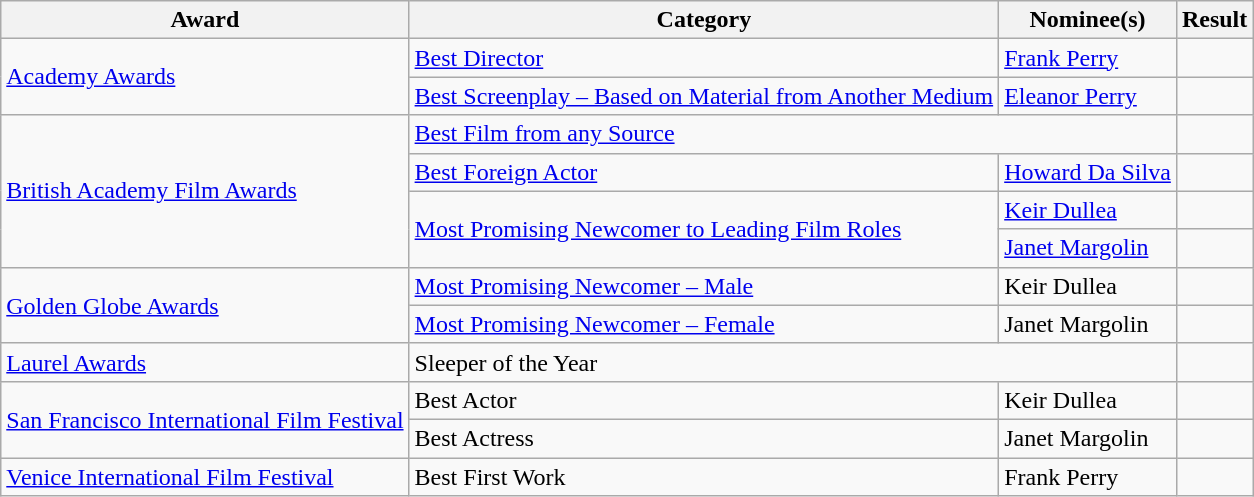<table class="wikitable plainrowheaders">
<tr>
<th>Award</th>
<th>Category</th>
<th>Nominee(s)</th>
<th>Result</th>
</tr>
<tr>
<td rowspan="2"><a href='#'>Academy Awards</a></td>
<td><a href='#'>Best Director</a></td>
<td><a href='#'>Frank Perry</a></td>
<td></td>
</tr>
<tr>
<td><a href='#'>Best Screenplay – Based on Material from Another Medium</a></td>
<td><a href='#'>Eleanor Perry</a></td>
<td></td>
</tr>
<tr>
<td rowspan="4"><a href='#'>British Academy Film Awards</a></td>
<td colspan="2"><a href='#'>Best Film from any Source</a></td>
<td></td>
</tr>
<tr>
<td><a href='#'>Best Foreign Actor</a></td>
<td><a href='#'>Howard Da Silva</a></td>
<td></td>
</tr>
<tr>
<td rowspan="2"><a href='#'>Most Promising Newcomer to Leading Film Roles</a></td>
<td><a href='#'>Keir Dullea</a></td>
<td></td>
</tr>
<tr>
<td><a href='#'>Janet Margolin</a></td>
<td></td>
</tr>
<tr>
<td rowspan="2"><a href='#'>Golden Globe Awards</a></td>
<td><a href='#'>Most Promising Newcomer – Male</a></td>
<td>Keir Dullea</td>
<td></td>
</tr>
<tr>
<td><a href='#'>Most Promising Newcomer – Female</a></td>
<td>Janet Margolin</td>
<td></td>
</tr>
<tr>
<td><a href='#'>Laurel Awards</a></td>
<td colspan="2">Sleeper of the Year</td>
<td></td>
</tr>
<tr>
<td rowspan="2"><a href='#'>San Francisco International Film Festival</a></td>
<td>Best Actor</td>
<td>Keir Dullea</td>
<td></td>
</tr>
<tr>
<td>Best Actress</td>
<td>Janet Margolin</td>
<td></td>
</tr>
<tr>
<td><a href='#'>Venice International Film Festival</a></td>
<td>Best First Work</td>
<td>Frank Perry</td>
<td></td>
</tr>
</table>
